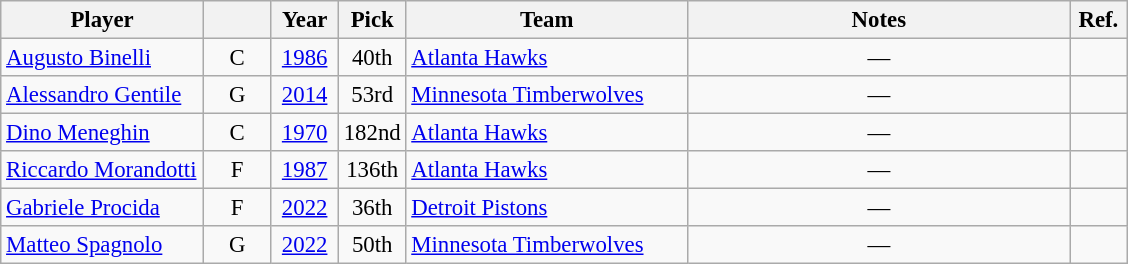<table class="wikitable sortable" style="font-size:95%">
<tr>
<th width="18%">Player</th>
<th width=" 6%" class="unsortable"></th>
<th width=" 6%">Year</th>
<th width=" 6%" data-sort-type="number">Pick</th>
<th width="25%">Team</th>
<th width="34%" class="unsortable">Notes</th>
<th width=" 5%" class="unsortable">Ref.</th>
</tr>
<tr>
<td data-sort-value="Binelli, Augusto"><a href='#'>Augusto Binelli</a></td>
<td align="center">C</td>
<td align="center"><a href='#'>1986</a></td>
<td align="center">40th</td>
<td><a href='#'>Atlanta Hawks</a></td>
<td align="center">—</td>
<td align="center"></td>
</tr>
<tr>
<td data-sort-value="Gentile, Alessandro"><a href='#'>Alessandro Gentile</a></td>
<td align="center">G</td>
<td align="center"><a href='#'>2014</a></td>
<td align="center">53rd</td>
<td><a href='#'>Minnesota Timberwolves</a></td>
<td align="center">—</td>
<td align="center"></td>
</tr>
<tr>
<td data-sort-value="Meneghin, Dino"><a href='#'>Dino Meneghin</a></td>
<td align="center">C</td>
<td align="center"><a href='#'>1970</a></td>
<td align="center">182nd</td>
<td><a href='#'>Atlanta Hawks</a></td>
<td align="center">—</td>
<td align="center"></td>
</tr>
<tr>
<td data-sort-value="Morandotti, Riccardo"><a href='#'>Riccardo Morandotti</a></td>
<td align="center">F</td>
<td align="center"><a href='#'>1987</a></td>
<td align="center">136th</td>
<td><a href='#'>Atlanta Hawks</a></td>
<td align="center">—</td>
<td align="center"></td>
</tr>
<tr>
<td data-sort-value="Procida, Gabriele"><a href='#'>Gabriele Procida</a></td>
<td align="center">F</td>
<td align="center"><a href='#'>2022</a></td>
<td align="center">36th</td>
<td><a href='#'>Detroit Pistons</a></td>
<td align="center">—</td>
<td align="center"></td>
</tr>
<tr>
<td data-sort-value="Spagnolo, Matteo"><a href='#'>Matteo Spagnolo</a></td>
<td align="center">G</td>
<td align="center"><a href='#'>2022</a></td>
<td align="center">50th</td>
<td><a href='#'>Minnesota Timberwolves</a></td>
<td align="center">—</td>
<td align="center"></td>
</tr>
</table>
